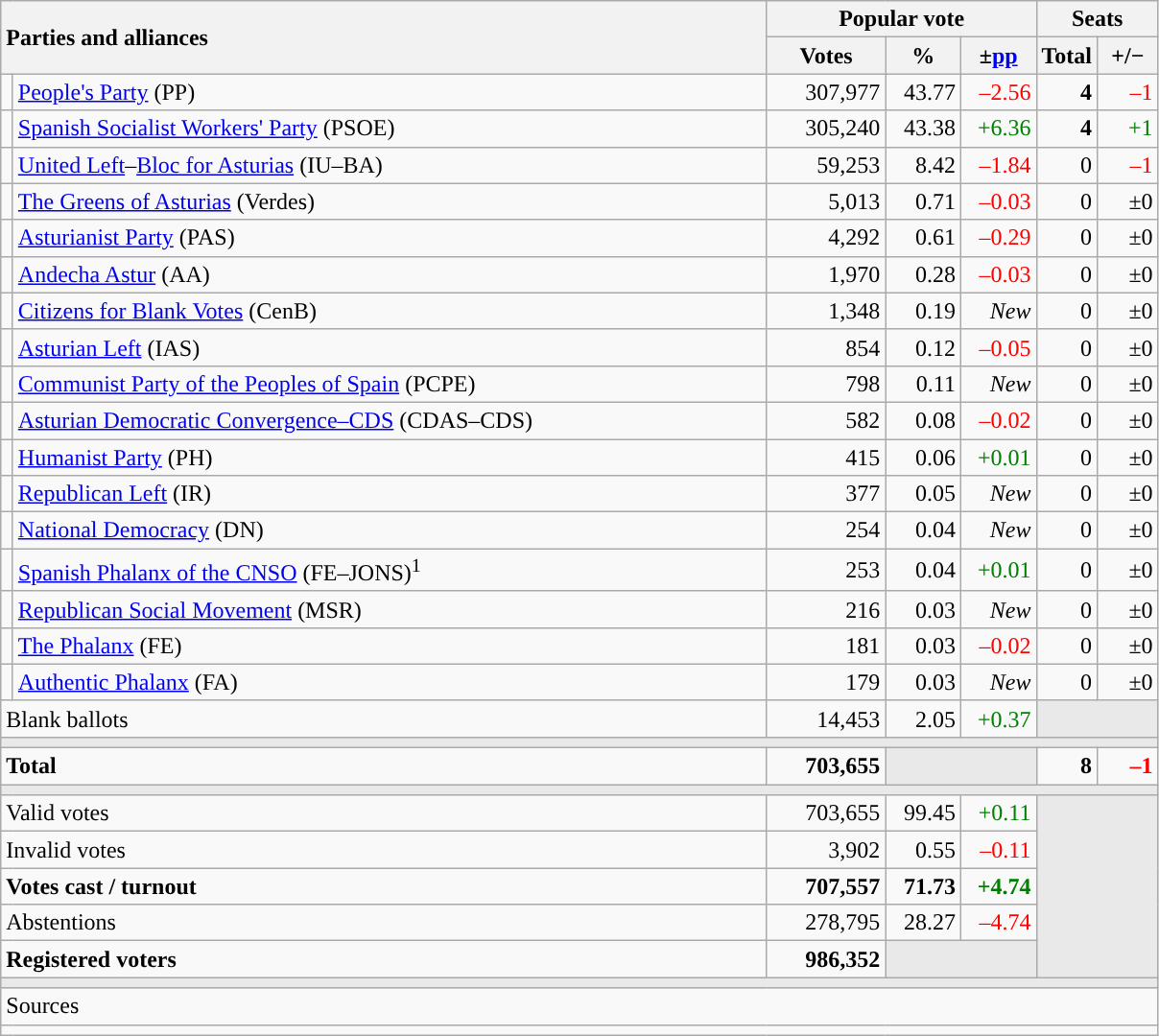<table class="wikitable" style="text-align:right;">
<tr>
<th style="text-align:left;" rowspan="2" colspan="2" width="525">Parties and alliances</th>
<th colspan="3">Popular vote</th>
<th colspan="2">Seats</th>
</tr>
<tr>
<th width="75">Votes</th>
<th width="45">%</th>
<th width="45">±<a href='#'>pp</a></th>
<th width="35">Total</th>
<th width="35">+/−</th>
</tr>
<tr>
<td width="1" style="color:inherit;background:"></td>
<td align="left"><a href='#'>People's Party</a> (PP)</td>
<td>307,977</td>
<td>43.77</td>
<td style="color:red;">–2.56</td>
<td><strong>4</strong></td>
<td style="color:red;">–1</td>
</tr>
<tr>
<td style="color:inherit;background:"></td>
<td align="left"><a href='#'>Spanish Socialist Workers' Party</a> (PSOE)</td>
<td>305,240</td>
<td>43.38</td>
<td style="color:green;">+6.36</td>
<td><strong>4</strong></td>
<td style="color:green;">+1</td>
</tr>
<tr>
<td style="color:inherit;background:"></td>
<td align="left"><a href='#'>United Left</a>–<a href='#'>Bloc for Asturias</a> (IU–BA)</td>
<td>59,253</td>
<td>8.42</td>
<td style="color:red;">–1.84</td>
<td>0</td>
<td style="color:red;">–1</td>
</tr>
<tr>
<td style="color:inherit;background:"></td>
<td align="left"><a href='#'>The Greens of Asturias</a> (Verdes)</td>
<td>5,013</td>
<td>0.71</td>
<td style="color:red;">–0.03</td>
<td>0</td>
<td>±0</td>
</tr>
<tr>
<td style="color:inherit;background:"></td>
<td align="left"><a href='#'>Asturianist Party</a> (PAS)</td>
<td>4,292</td>
<td>0.61</td>
<td style="color:red;">–0.29</td>
<td>0</td>
<td>±0</td>
</tr>
<tr>
<td style="color:inherit;background:"></td>
<td align="left"><a href='#'>Andecha Astur</a> (AA)</td>
<td>1,970</td>
<td>0.28</td>
<td style="color:red;">–0.03</td>
<td>0</td>
<td>±0</td>
</tr>
<tr>
<td style="color:inherit;background:"></td>
<td align="left"><a href='#'>Citizens for Blank Votes</a> (CenB)</td>
<td>1,348</td>
<td>0.19</td>
<td><em>New</em></td>
<td>0</td>
<td>±0</td>
</tr>
<tr>
<td style="color:inherit;background:"></td>
<td align="left"><a href='#'>Asturian Left</a> (IAS)</td>
<td>854</td>
<td>0.12</td>
<td style="color:red;">–0.05</td>
<td>0</td>
<td>±0</td>
</tr>
<tr>
<td style="color:inherit;background:"></td>
<td align="left"><a href='#'>Communist Party of the Peoples of Spain</a> (PCPE)</td>
<td>798</td>
<td>0.11</td>
<td><em>New</em></td>
<td>0</td>
<td>±0</td>
</tr>
<tr>
<td style="color:inherit;background:"></td>
<td align="left"><a href='#'>Asturian Democratic Convergence–CDS</a> (CDAS–CDS)</td>
<td>582</td>
<td>0.08</td>
<td style="color:red;">–0.02</td>
<td>0</td>
<td>±0</td>
</tr>
<tr>
<td style="color:inherit;background:"></td>
<td align="left"><a href='#'>Humanist Party</a> (PH)</td>
<td>415</td>
<td>0.06</td>
<td style="color:green;">+0.01</td>
<td>0</td>
<td>±0</td>
</tr>
<tr>
<td style="color:inherit;background:"></td>
<td align="left"><a href='#'>Republican Left</a> (IR)</td>
<td>377</td>
<td>0.05</td>
<td><em>New</em></td>
<td>0</td>
<td>±0</td>
</tr>
<tr>
<td style="color:inherit;background:"></td>
<td align="left"><a href='#'>National Democracy</a> (DN)</td>
<td>254</td>
<td>0.04</td>
<td><em>New</em></td>
<td>0</td>
<td>±0</td>
</tr>
<tr>
<td style="color:inherit;background:"></td>
<td align="left"><a href='#'>Spanish Phalanx of the CNSO</a> (FE–JONS)<sup>1</sup></td>
<td>253</td>
<td>0.04</td>
<td style="color:green;">+0.01</td>
<td>0</td>
<td>±0</td>
</tr>
<tr>
<td style="color:inherit;background:"></td>
<td align="left"><a href='#'>Republican Social Movement</a> (MSR)</td>
<td>216</td>
<td>0.03</td>
<td><em>New</em></td>
<td>0</td>
<td>±0</td>
</tr>
<tr>
<td style="color:inherit;background:"></td>
<td align="left"><a href='#'>The Phalanx</a> (FE)</td>
<td>181</td>
<td>0.03</td>
<td style="color:red;">–0.02</td>
<td>0</td>
<td>±0</td>
</tr>
<tr>
<td style="color:inherit;background:"></td>
<td align="left"><a href='#'>Authentic Phalanx</a> (FA)</td>
<td>179</td>
<td>0.03</td>
<td><em>New</em></td>
<td>0</td>
<td>±0</td>
</tr>
<tr>
<td align="left" colspan="2">Blank ballots</td>
<td>14,453</td>
<td>2.05</td>
<td style="color:green;">+0.37</td>
<td bgcolor="#E9E9E9" colspan="2"></td>
</tr>
<tr>
<td colspan="7" bgcolor="#E9E9E9"></td>
</tr>
<tr style="font-weight:bold;">
<td align="left" colspan="2">Total</td>
<td>703,655</td>
<td bgcolor="#E9E9E9" colspan="2"></td>
<td>8</td>
<td style="color:red;">–1</td>
</tr>
<tr>
<td colspan="7" bgcolor="#E9E9E9"></td>
</tr>
<tr>
<td align="left" colspan="2">Valid votes</td>
<td>703,655</td>
<td>99.45</td>
<td style="color:green;">+0.11</td>
<td bgcolor="#E9E9E9" colspan="2" rowspan="5"></td>
</tr>
<tr>
<td align="left" colspan="2">Invalid votes</td>
<td>3,902</td>
<td>0.55</td>
<td style="color:red;">–0.11</td>
</tr>
<tr style="font-weight:bold;">
<td align="left" colspan="2">Votes cast / turnout</td>
<td>707,557</td>
<td>71.73</td>
<td style="color:green;">+4.74</td>
</tr>
<tr>
<td align="left" colspan="2">Abstentions</td>
<td>278,795</td>
<td>28.27</td>
<td style="color:red;">–4.74</td>
</tr>
<tr style="font-weight:bold;">
<td align="left" colspan="2">Registered voters</td>
<td>986,352</td>
<td bgcolor="#E9E9E9" colspan="2"></td>
</tr>
<tr>
<td colspan="7" bgcolor="#E9E9E9"></td>
</tr>
<tr>
<td align="left" colspan="7">Sources</td>
</tr>
<tr>
<td colspan="7" style="text-align:left; max-width:790px;"></td>
</tr>
</table>
